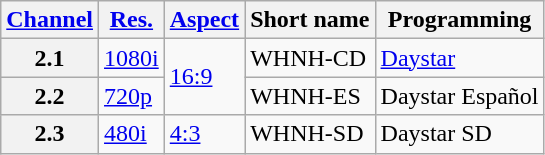<table class="wikitable">
<tr>
<th scope = "col"><a href='#'>Channel</a></th>
<th scope = "col"><a href='#'>Res.</a></th>
<th scope = "col"><a href='#'>Aspect</a></th>
<th scope = "col">Short name</th>
<th scope = "col">Programming</th>
</tr>
<tr>
<th scope = "row">2.1</th>
<td rowspan=1><a href='#'>1080i</a></td>
<td rowspan=2><a href='#'>16:9</a></td>
<td>WHNH-CD</td>
<td><a href='#'>Daystar</a></td>
</tr>
<tr>
<th scope = "row">2.2</th>
<td rowspan=1><a href='#'>720p</a></td>
<td>WHNH-ES</td>
<td>Daystar Español</td>
</tr>
<tr>
<th scope = "row">2.3</th>
<td><a href='#'>480i</a></td>
<td rowspan=2><a href='#'>4:3</a></td>
<td>WHNH-SD</td>
<td>Daystar SD</td>
</tr>
</table>
